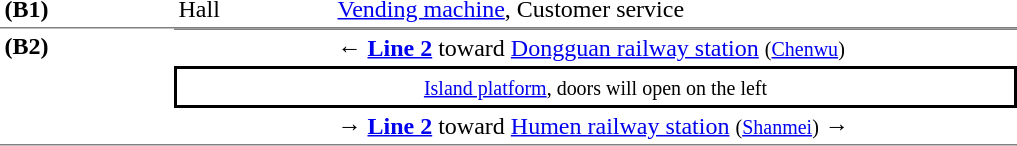<table table border=0 cellspacing=0 cellpadding=3>
<tr>
<td style="border-bottom:solid 1px gray;border-top:solid 0px gray;" width=110 valign=top><strong>(B1)</strong></td>
<td style="border-top:solid 0px gray;border-bottom:solid 1px gray;" width=100 valign=top>Hall</td>
<td style="border-top:solid 0px gray;border-bottom:solid 1px gray;" width=390 valign=top><a href='#'>Vending machine</a>, Customer service</td>
</tr>
<tr>
<td style="border-top:solid 0px gray;border-bottom:solid 1px gray;" width=110 rowspan=3 valign=top><strong>(B2)</strong></td>
<td style="border-top:solid 1px gray;" width=100><span></span></td>
<td style="border-top:solid 1px gray;" width=450>← <a href='#'><span><strong>Line 2</strong></span></a> toward <a href='#'>Dongguan railway station</a> <small>(<a href='#'>Chenwu</a>)</small></td>
</tr>
<tr>
<td style="border-top:solid 2px black;border-right:solid 2px black;border-left:solid 2px black;border-bottom:solid 2px black;text-align:center;" colspan=2><small><a href='#'>Island platform</a>, doors will open on the left</small></td>
</tr>
<tr>
<td style="border-bottom:solid 1px gray;" width=100><span></span></td>
<td style="border-bottom:solid 1px gray;" width=390><span>→</span> <a href='#'><span><strong>Line 2</strong></span></a> toward <a href='#'>Humen railway station</a> <small>(<a href='#'>Shanmei</a>)</small> →</td>
</tr>
</table>
